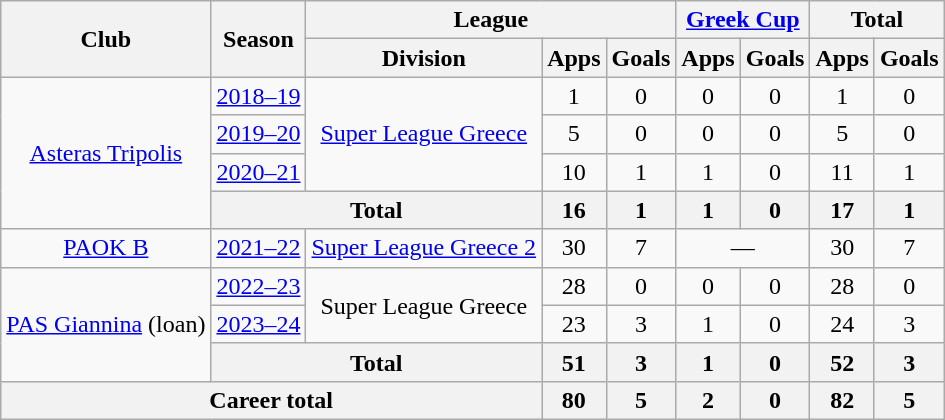<table class="wikitable" style="text-align: center">
<tr>
<th rowspan="2">Club</th>
<th rowspan="2">Season</th>
<th colspan="3">League</th>
<th colspan="2"><a href='#'>Greek Cup</a></th>
<th colspan="2">Total</th>
</tr>
<tr>
<th>Division</th>
<th>Apps</th>
<th>Goals</th>
<th>Apps</th>
<th>Goals</th>
<th>Apps</th>
<th>Goals</th>
</tr>
<tr>
<td rowspan="4"><a href='#'>Asteras Tripolis</a></td>
<td><a href='#'>2018–19</a></td>
<td rowspan="3"><a href='#'>Super League Greece</a></td>
<td>1</td>
<td>0</td>
<td>0</td>
<td>0</td>
<td>1</td>
<td>0</td>
</tr>
<tr>
<td><a href='#'>2019–20</a></td>
<td>5</td>
<td>0</td>
<td>0</td>
<td>0</td>
<td>5</td>
<td>0</td>
</tr>
<tr>
<td><a href='#'>2020–21</a></td>
<td>10</td>
<td>1</td>
<td>1</td>
<td>0</td>
<td>11</td>
<td>1</td>
</tr>
<tr>
<th colspan="2">Total</th>
<th>16</th>
<th>1</th>
<th>1</th>
<th>0</th>
<th>17</th>
<th>1</th>
</tr>
<tr>
<td><a href='#'>PAOK B</a></td>
<td><a href='#'>2021–22</a></td>
<td><a href='#'>Super League Greece 2</a></td>
<td>30</td>
<td>7</td>
<td colspan="2">—</td>
<td>30</td>
<td>7</td>
</tr>
<tr>
<td rowspan="3"><a href='#'>PAS Giannina</a> (loan)</td>
<td><a href='#'>2022–23</a></td>
<td rowspan="2">Super League Greece</td>
<td>28</td>
<td>0</td>
<td>0</td>
<td>0</td>
<td>28</td>
<td>0</td>
</tr>
<tr>
<td><a href='#'>2023–24</a></td>
<td>23</td>
<td>3</td>
<td>1</td>
<td>0</td>
<td>24</td>
<td>3</td>
</tr>
<tr>
<th colspan="2">Total</th>
<th>51</th>
<th>3</th>
<th>1</th>
<th>0</th>
<th>52</th>
<th>3</th>
</tr>
<tr>
<th colspan="3">Career total</th>
<th>80</th>
<th>5</th>
<th>2</th>
<th>0</th>
<th>82</th>
<th>5</th>
</tr>
</table>
